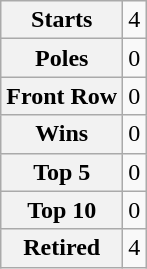<table class="wikitable" style="text-align:center">
<tr>
<th>Starts</th>
<td>4</td>
</tr>
<tr>
<th>Poles</th>
<td>0</td>
</tr>
<tr>
<th>Front Row</th>
<td>0</td>
</tr>
<tr>
<th>Wins</th>
<td>0</td>
</tr>
<tr>
<th>Top 5</th>
<td>0</td>
</tr>
<tr>
<th>Top 10</th>
<td>0</td>
</tr>
<tr>
<th>Retired</th>
<td>4</td>
</tr>
</table>
